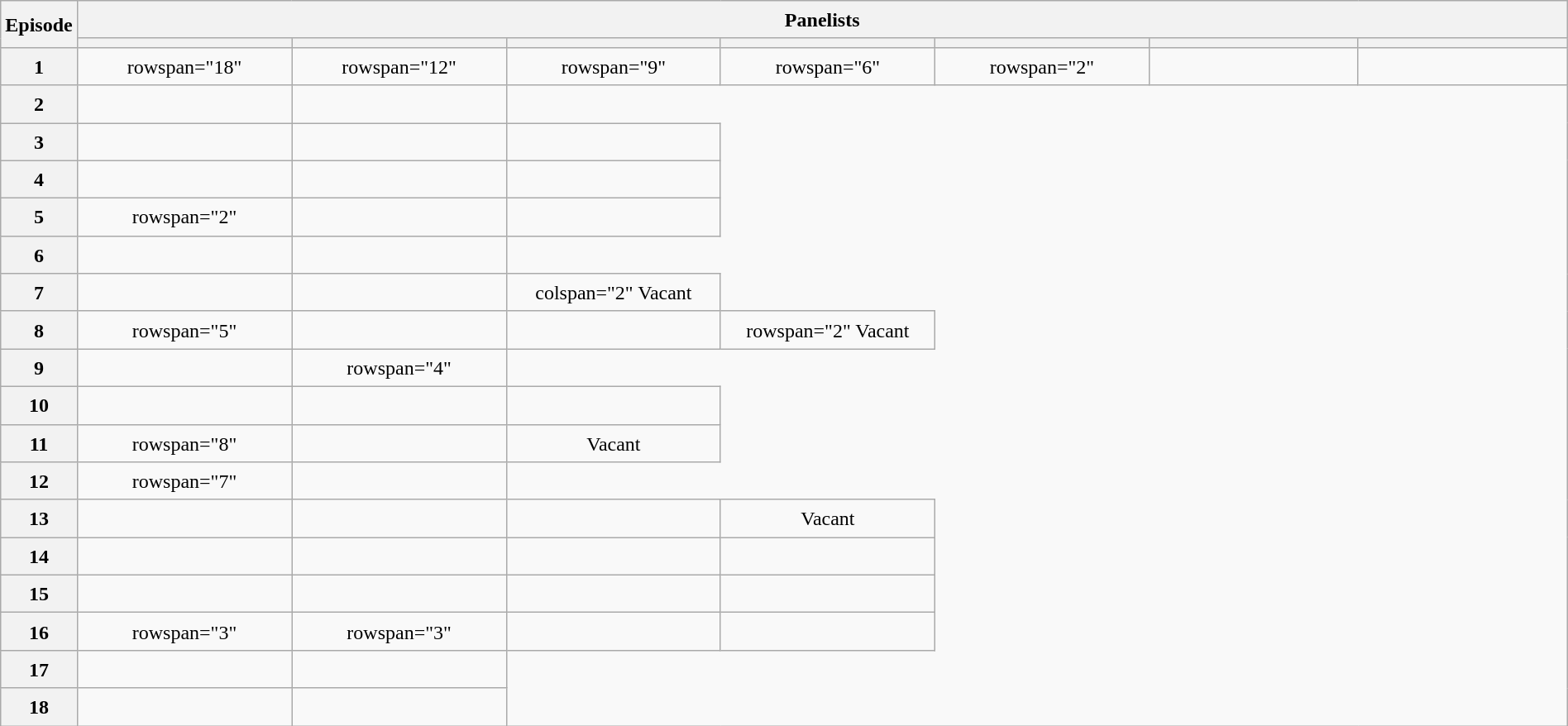<table class="wikitable plainrowheaders mw-collapsible" style="text-align:center; line-height:23px; width:100%;">
<tr>
<th rowspan="2" width="1%">Episode</th>
<th colspan="7">Panelists</th>
</tr>
<tr>
<th width="14%"></th>
<th width="14%"></th>
<th width="14%"></th>
<th width="14%"></th>
<th width="14%"></th>
<th width="14%"></th>
<th width="14%"></th>
</tr>
<tr>
<th>1</th>
<td>rowspan="18" </td>
<td>rowspan="12" </td>
<td>rowspan="9" </td>
<td>rowspan="6" </td>
<td>rowspan="2" </td>
<td></td>
<td></td>
</tr>
<tr>
<th>2</th>
<td></td>
<td></td>
</tr>
<tr>
<th>3</th>
<td></td>
<td></td>
<td></td>
</tr>
<tr>
<th>4</th>
<td></td>
<td></td>
<td></td>
</tr>
<tr>
<th>5</th>
<td>rowspan="2" </td>
<td></td>
<td></td>
</tr>
<tr>
<th>6</th>
<td></td>
<td></td>
</tr>
<tr>
<th>7</th>
<td></td>
<td></td>
<td>colspan="2"  Vacant</td>
</tr>
<tr>
<th>8</th>
<td>rowspan="5" </td>
<td></td>
<td></td>
<td>rowspan="2"  Vacant</td>
</tr>
<tr>
<th>9</th>
<td></td>
<td>rowspan="4" </td>
</tr>
<tr>
<th>10</th>
<td></td>
<td></td>
<td></td>
</tr>
<tr>
<th>11</th>
<td>rowspan="8" </td>
<td></td>
<td> Vacant</td>
</tr>
<tr>
<th>12</th>
<td>rowspan="7"</td>
<td></td>
</tr>
<tr>
<th>13</th>
<td></td>
<td></td>
<td></td>
<td> Vacant</td>
</tr>
<tr>
<th>14</th>
<td></td>
<td></td>
<td></td>
<td></td>
</tr>
<tr>
<th>15</th>
<td></td>
<td></td>
<td></td>
<td></td>
</tr>
<tr>
<th>16</th>
<td>rowspan="3" </td>
<td>rowspan="3" </td>
<td></td>
<td></td>
</tr>
<tr>
<th>17</th>
<td></td>
<td></td>
</tr>
<tr>
<th>18</th>
<td></td>
<td></td>
</tr>
</table>
